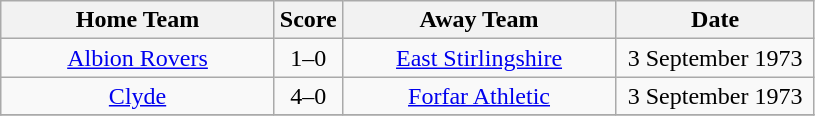<table class="wikitable" style="text-align:center;">
<tr>
<th width=175>Home Team</th>
<th width=20>Score</th>
<th width=175>Away Team</th>
<th width= 125>Date</th>
</tr>
<tr>
<td><a href='#'>Albion Rovers</a></td>
<td>1–0</td>
<td><a href='#'>East Stirlingshire</a></td>
<td>3 September 1973</td>
</tr>
<tr>
<td><a href='#'>Clyde</a></td>
<td>4–0</td>
<td><a href='#'>Forfar Athletic</a></td>
<td>3 September 1973</td>
</tr>
<tr>
</tr>
</table>
